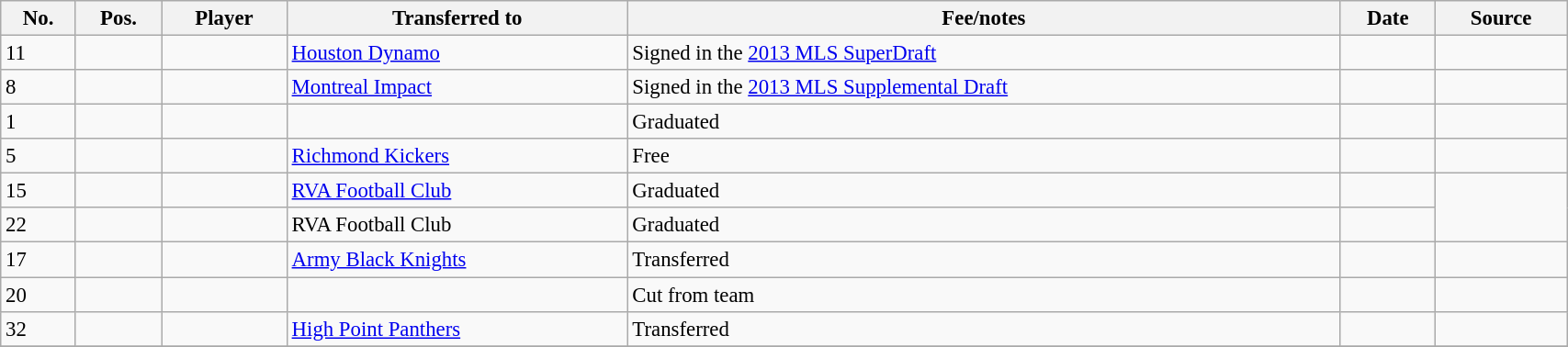<table class="wikitable sortable" style="width:90%; text-align:center; font-size:95%; text-align:left;">
<tr>
<th><strong>No.</strong></th>
<th><strong>Pos.</strong></th>
<th><strong>Player</strong></th>
<th><strong>Transferred to</strong></th>
<th><strong>Fee/notes</strong></th>
<th><strong>Date</strong></th>
<th><strong>Source</strong></th>
</tr>
<tr>
<td>11</td>
<td align=center></td>
<td></td>
<td> <a href='#'>Houston Dynamo</a></td>
<td>Signed in the <a href='#'>2013 MLS SuperDraft</a></td>
<td></td>
<td></td>
</tr>
<tr>
<td>8</td>
<td align=center></td>
<td></td>
<td> <a href='#'>Montreal Impact</a></td>
<td>Signed in the <a href='#'>2013 MLS Supplemental Draft</a></td>
<td></td>
<td></td>
</tr>
<tr>
<td>1</td>
<td align=center></td>
<td></td>
<td></td>
<td>Graduated</td>
<td></td>
<td></td>
</tr>
<tr>
<td>5</td>
<td align=center></td>
<td></td>
<td> <a href='#'>Richmond Kickers</a></td>
<td>Free</td>
<td></td>
<td></td>
</tr>
<tr>
<td>15</td>
<td align=center></td>
<td></td>
<td> <a href='#'>RVA Football Club</a></td>
<td>Graduated</td>
<td></td>
</tr>
<tr>
<td>22</td>
<td align=center></td>
<td></td>
<td> RVA Football Club</td>
<td>Graduated</td>
<td></td>
</tr>
<tr>
<td>17</td>
<td align=center></td>
<td></td>
<td> <a href='#'>Army Black Knights</a></td>
<td>Transferred</td>
<td></td>
<td></td>
</tr>
<tr>
<td>20</td>
<td align=center></td>
<td></td>
<td></td>
<td>Cut from team</td>
<td></td>
<td></td>
</tr>
<tr>
<td>32</td>
<td align=center></td>
<td></td>
<td> <a href='#'>High Point Panthers</a></td>
<td>Transferred</td>
<td></td>
<td></td>
</tr>
<tr>
</tr>
</table>
